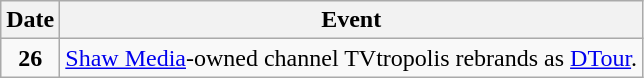<table class="wikitable">
<tr>
<th>Date</th>
<th>Event</th>
</tr>
<tr>
<td style="text-align:center;"><strong>26</strong></td>
<td><a href='#'>Shaw Media</a>-owned channel TVtropolis rebrands as <a href='#'>DTour</a>.</td>
</tr>
</table>
